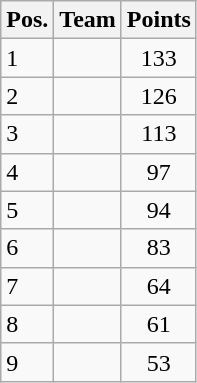<table class="wikitable sortable">
<tr>
<th>Pos.</th>
<th>Team</th>
<th>Points</th>
</tr>
<tr>
<td>1</td>
<td></td>
<td align=center>133</td>
</tr>
<tr>
<td>2</td>
<td></td>
<td align=center>126</td>
</tr>
<tr>
<td>3</td>
<td></td>
<td align=center>113</td>
</tr>
<tr>
<td>4</td>
<td></td>
<td align=center>97</td>
</tr>
<tr>
<td>5</td>
<td></td>
<td align=center>94</td>
</tr>
<tr>
<td>6</td>
<td></td>
<td align=center>83</td>
</tr>
<tr>
<td>7</td>
<td></td>
<td align=center>64</td>
</tr>
<tr>
<td>8</td>
<td></td>
<td align=center>61</td>
</tr>
<tr>
<td>9</td>
<td></td>
<td align=center>53</td>
</tr>
</table>
